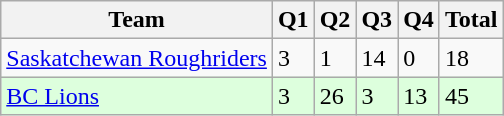<table class="wikitable">
<tr>
<th>Team</th>
<th>Q1</th>
<th>Q2</th>
<th>Q3</th>
<th>Q4</th>
<th>Total</th>
</tr>
<tr>
<td><a href='#'>Saskatchewan Roughriders</a></td>
<td>3</td>
<td>1</td>
<td>14</td>
<td>0</td>
<td>18</td>
</tr>
<tr style="background:#dfd;">
<td><a href='#'>BC Lions</a></td>
<td>3</td>
<td>26</td>
<td>3</td>
<td>13</td>
<td>45</td>
</tr>
</table>
